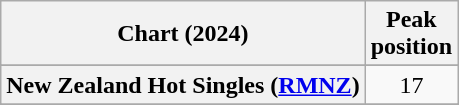<table class="wikitable sortable plainrowheaders" style="text-align:center">
<tr>
<th scope="col">Chart (2024)</th>
<th scope="col">Peak<br>position</th>
</tr>
<tr>
</tr>
<tr>
<th scope="row">New Zealand Hot Singles (<a href='#'>RMNZ</a>)</th>
<td>17</td>
</tr>
<tr>
</tr>
<tr>
</tr>
</table>
